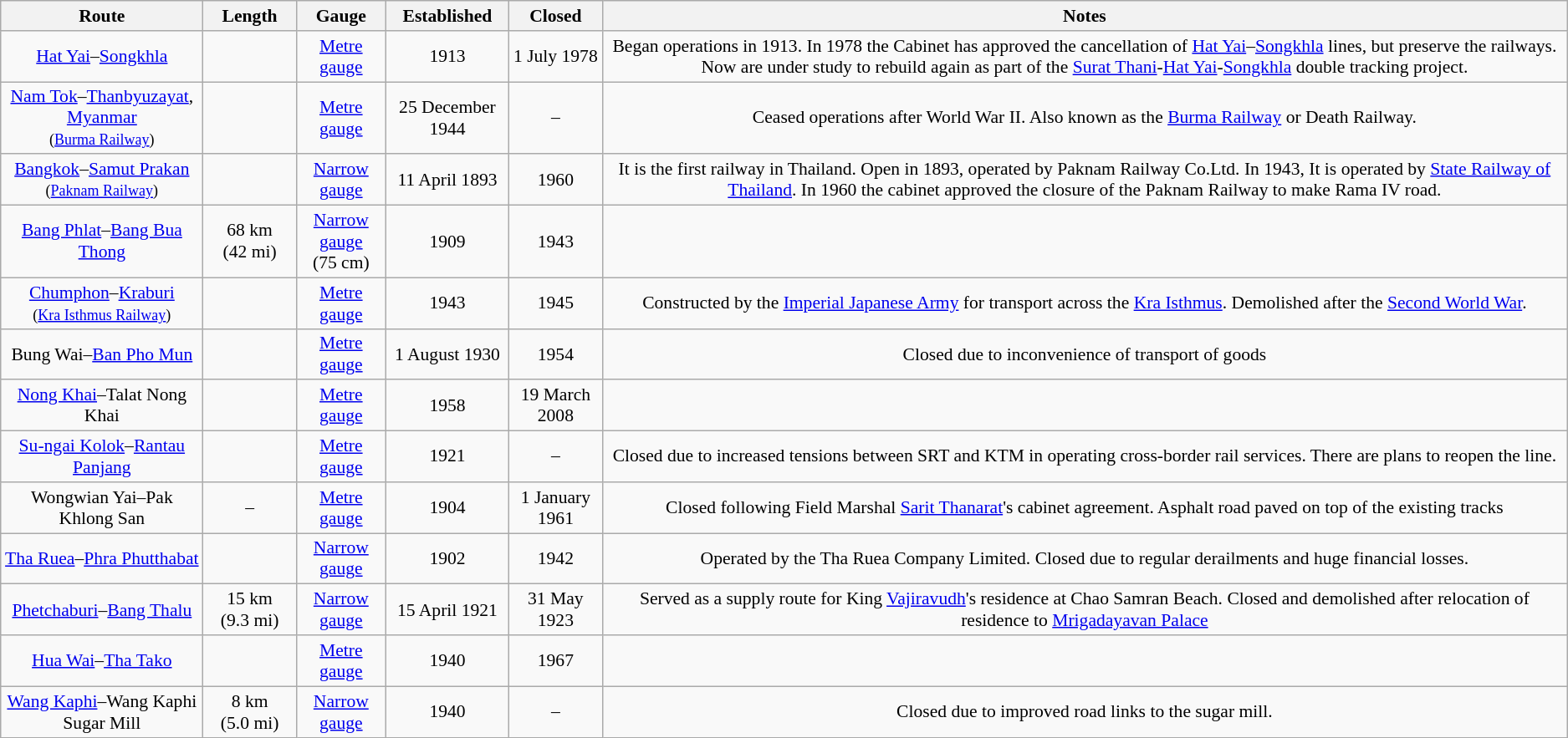<table class="wikitable sortable" style="text-align:center; font-size:90%">
<tr>
<th>Route</th>
<th>Length</th>
<th>Gauge</th>
<th>Established</th>
<th>Closed</th>
<th>Notes</th>
</tr>
<tr>
<td><a href='#'>Hat Yai</a>–<a href='#'>Songkhla</a></td>
<td></td>
<td><a href='#'>Metre gauge</a></td>
<td>1913</td>
<td>1 July 1978</td>
<td>Began operations in 1913. In 1978 the Cabinet has approved the cancellation of <a href='#'>Hat Yai</a>–<a href='#'>Songkhla</a> lines, but preserve the railways. Now are under study to rebuild again as part of the <a href='#'>Surat Thani</a>-<a href='#'>Hat Yai</a>-<a href='#'>Songkhla</a> double tracking project.</td>
</tr>
<tr>
<td><a href='#'>Nam Tok</a>–<a href='#'>Thanbyuzayat</a>, <a href='#'>Myanmar</a> <br><small>(<a href='#'>Burma Railway</a>)</small></td>
<td></td>
<td><a href='#'>Metre gauge</a></td>
<td>25 December 1944</td>
<td>–</td>
<td>Ceased operations after World War II. Also known as the <a href='#'>Burma Railway</a> or Death Railway.</td>
</tr>
<tr>
<td><a href='#'>Bangkok</a>–<a href='#'>Samut Prakan</a> <br><small>(<a href='#'>Paknam Railway</a>)</small></td>
<td></td>
<td><a href='#'>Narrow gauge</a></td>
<td>11 April 1893</td>
<td>1960</td>
<td>It is the first railway in Thailand. Open in 1893, operated by Paknam Railway Co.Ltd. In 1943, It is operated by <a href='#'>State Railway of Thailand</a>. In 1960 the cabinet approved the closure of the Paknam Railway to make Rama IV road.</td>
</tr>
<tr>
<td><a href='#'>Bang Phlat</a>–<a href='#'>Bang Bua Thong</a></td>
<td>68 km<br>(42 mi)</td>
<td><a href='#'>Narrow gauge</a><br>(75 cm)</td>
<td>1909</td>
<td>1943</td>
<td></td>
</tr>
<tr>
<td><a href='#'>Chumphon</a>–<a href='#'>Kraburi</a> <br><small>(<a href='#'>Kra Isthmus Railway</a>)</small></td>
<td></td>
<td><a href='#'>Metre gauge</a></td>
<td>1943</td>
<td>1945</td>
<td>Constructed by the <a href='#'>Imperial Japanese Army</a> for transport across the <a href='#'>Kra Isthmus</a>. Demolished after the <a href='#'>Second World War</a>.</td>
</tr>
<tr>
<td>Bung Wai–<a href='#'>Ban Pho Mun</a></td>
<td></td>
<td><a href='#'>Metre gauge</a></td>
<td>1 August 1930</td>
<td>1954</td>
<td>Closed due to inconvenience of transport of goods</td>
</tr>
<tr>
<td><a href='#'>Nong Khai</a>–Talat Nong Khai</td>
<td></td>
<td><a href='#'>Metre gauge</a></td>
<td>1958</td>
<td>19 March 2008</td>
<td></td>
</tr>
<tr>
<td><a href='#'>Su-ngai Kolok</a>–<a href='#'>Rantau Panjang</a></td>
<td></td>
<td><a href='#'>Metre gauge</a></td>
<td>1921</td>
<td>–</td>
<td>Closed due to increased tensions between SRT and KTM in operating cross-border rail services. There are plans to reopen the line.</td>
</tr>
<tr>
<td>Wongwian Yai–Pak Khlong San</td>
<td>–</td>
<td><a href='#'>Metre gauge</a></td>
<td>1904</td>
<td>1 January 1961</td>
<td>Closed following Field Marshal <a href='#'>Sarit Thanarat</a>'s cabinet agreement. Asphalt road paved on top of the existing tracks</td>
</tr>
<tr>
<td><a href='#'>Tha Ruea</a>–<a href='#'>Phra Phutthabat</a></td>
<td></td>
<td><a href='#'>Narrow gauge</a></td>
<td>1902</td>
<td>1942</td>
<td>Operated by the Tha Ruea Company Limited. Closed due to regular derailments and huge financial losses.</td>
</tr>
<tr>
<td><a href='#'>Phetchaburi</a>–<a href='#'>Bang Thalu</a></td>
<td>15 km (9.3 mi)</td>
<td><a href='#'>Narrow gauge</a></td>
<td>15 April 1921</td>
<td>31 May 1923</td>
<td>Served as a supply route for King <a href='#'>Vajiravudh</a>'s residence at Chao Samran Beach. Closed and demolished after relocation of residence to <a href='#'>Mrigadayavan Palace</a></td>
</tr>
<tr>
<td><a href='#'>Hua Wai</a>–<a href='#'>Tha Tako</a></td>
<td></td>
<td><a href='#'>Metre gauge</a></td>
<td>1940</td>
<td>1967</td>
<td></td>
</tr>
<tr>
<td><a href='#'>Wang Kaphi</a>–Wang Kaphi Sugar Mill</td>
<td>8 km (5.0 mi)</td>
<td><a href='#'>Narrow gauge</a></td>
<td>1940</td>
<td>–</td>
<td>Closed due to improved road links to the sugar mill.</td>
</tr>
</table>
